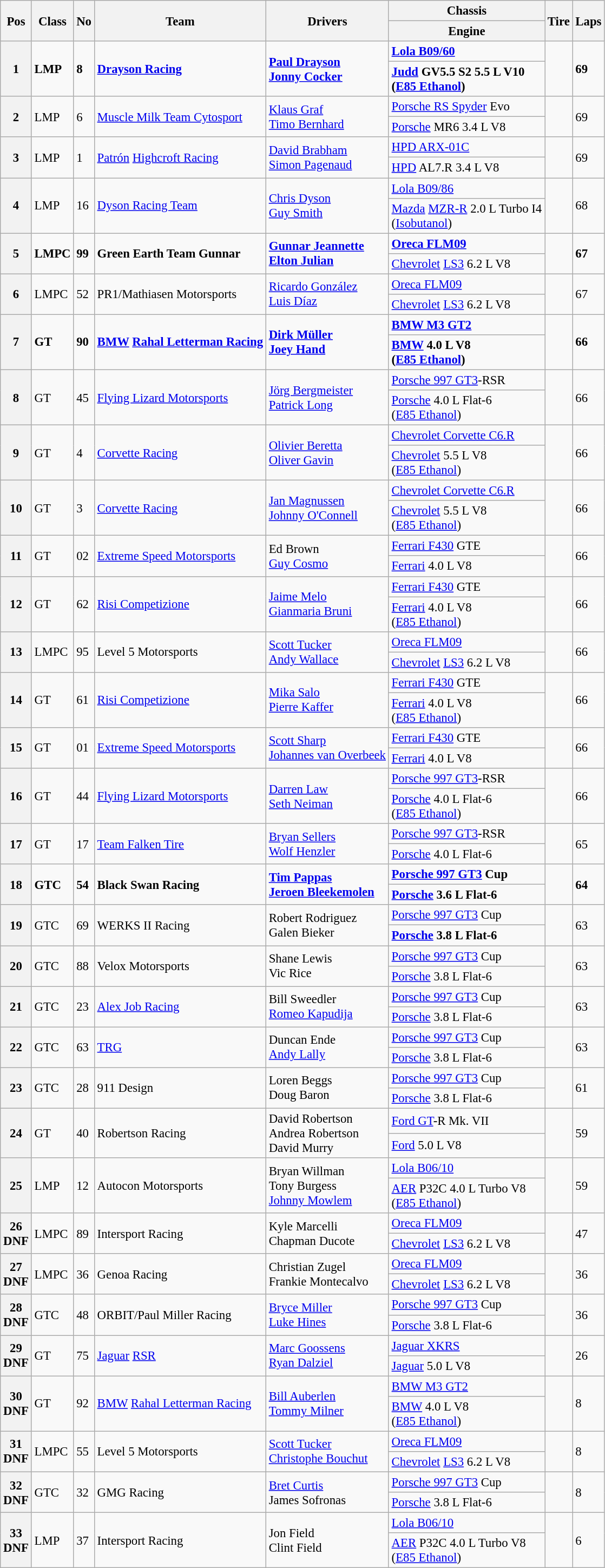<table class="wikitable" style="font-size: 95%;">
<tr>
<th rowspan=2>Pos</th>
<th rowspan=2>Class</th>
<th rowspan=2>No</th>
<th rowspan=2>Team</th>
<th rowspan=2>Drivers</th>
<th>Chassis</th>
<th rowspan=2>Tire</th>
<th rowspan=2>Laps</th>
</tr>
<tr>
<th>Engine</th>
</tr>
<tr style="font-weight:bold">
<th rowspan=2>1</th>
<td rowspan=2>LMP</td>
<td rowspan=2>8</td>
<td rowspan=2> <a href='#'>Drayson Racing</a></td>
<td rowspan=2> <a href='#'>Paul Drayson</a><br> <a href='#'>Jonny Cocker</a></td>
<td><a href='#'>Lola B09/60</a></td>
<td rowspan=2></td>
<td rowspan=2>69</td>
</tr>
<tr style="font-weight:bold">
<td><a href='#'>Judd</a> GV5.5 S2 5.5 L V10<br>(<a href='#'>E85 Ethanol</a>)</td>
</tr>
<tr>
<th rowspan=2>2</th>
<td rowspan=2>LMP</td>
<td rowspan=2>6</td>
<td rowspan=2> <a href='#'>Muscle Milk Team Cytosport</a></td>
<td rowspan=2> <a href='#'>Klaus Graf</a><br> <a href='#'>Timo Bernhard</a></td>
<td><a href='#'>Porsche RS Spyder</a> Evo</td>
<td rowspan=2></td>
<td rowspan=2>69</td>
</tr>
<tr>
<td><a href='#'>Porsche</a> MR6 3.4 L V8</td>
</tr>
<tr>
<th rowspan=2>3</th>
<td rowspan=2>LMP</td>
<td rowspan=2>1</td>
<td rowspan=2> <a href='#'>Patrón</a> <a href='#'>Highcroft Racing</a></td>
<td rowspan=2> <a href='#'>David Brabham</a><br> <a href='#'>Simon Pagenaud</a></td>
<td><a href='#'>HPD ARX-01C</a></td>
<td rowspan=2></td>
<td rowspan=2>69</td>
</tr>
<tr>
<td><a href='#'>HPD</a> AL7.R 3.4 L V8</td>
</tr>
<tr>
<th rowspan=2>4</th>
<td rowspan=2>LMP</td>
<td rowspan=2>16</td>
<td rowspan=2> <a href='#'>Dyson Racing Team</a></td>
<td rowspan=2> <a href='#'>Chris Dyson</a><br> <a href='#'>Guy Smith</a></td>
<td><a href='#'>Lola B09/86</a></td>
<td rowspan=2></td>
<td rowspan=2>68</td>
</tr>
<tr>
<td><a href='#'>Mazda</a> <a href='#'>MZR-R</a> 2.0 L Turbo I4<br>(<a href='#'>Isobutanol</a>)</td>
</tr>
<tr style="font-weight:bold">
<th rowspan=2>5</th>
<td rowspan=2>LMPC</td>
<td rowspan=2>99</td>
<td rowspan=2> Green Earth Team Gunnar</td>
<td rowspan=2> <a href='#'>Gunnar Jeannette</a><br> <a href='#'>Elton Julian</a></td>
<td><a href='#'>Oreca FLM09</a></td>
<td rowspan=2></td>
<td rowspan=2>67</td>
</tr>
<tr>
<td><a href='#'>Chevrolet</a> <a href='#'>LS3</a> 6.2 L V8</td>
</tr>
<tr>
<th rowspan=2>6</th>
<td rowspan=2>LMPC</td>
<td rowspan=2>52</td>
<td rowspan=2> PR1/Mathiasen Motorsports</td>
<td rowspan=2> <a href='#'>Ricardo González</a><br> <a href='#'>Luis Díaz</a></td>
<td><a href='#'>Oreca FLM09</a></td>
<td rowspan=2></td>
<td rowspan=2>67</td>
</tr>
<tr>
<td><a href='#'>Chevrolet</a> <a href='#'>LS3</a> 6.2 L V8</td>
</tr>
<tr style="font-weight:bold">
<th rowspan=2>7</th>
<td rowspan=2>GT</td>
<td rowspan=2>90</td>
<td rowspan=2> <a href='#'>BMW</a> <a href='#'>Rahal Letterman Racing</a></td>
<td rowspan=2> <a href='#'>Dirk Müller</a><br> <a href='#'>Joey Hand</a></td>
<td><a href='#'>BMW M3 GT2</a></td>
<td rowspan=2></td>
<td rowspan=2>66</td>
</tr>
<tr style="font-weight:bold">
<td><a href='#'>BMW</a> 4.0 L V8<br>(<a href='#'>E85 Ethanol</a>)</td>
</tr>
<tr>
<th rowspan=2>8</th>
<td rowspan=2>GT</td>
<td rowspan=2>45</td>
<td rowspan=2> <a href='#'>Flying Lizard Motorsports</a></td>
<td rowspan=2> <a href='#'>Jörg Bergmeister</a><br> <a href='#'>Patrick Long</a></td>
<td><a href='#'>Porsche 997 GT3</a>-RSR</td>
<td rowspan=2></td>
<td rowspan=2>66</td>
</tr>
<tr>
<td><a href='#'>Porsche</a> 4.0 L Flat-6<br>(<a href='#'>E85 Ethanol</a>)</td>
</tr>
<tr>
<th rowspan=2>9</th>
<td rowspan=2>GT</td>
<td rowspan=2>4</td>
<td rowspan=2> <a href='#'>Corvette Racing</a></td>
<td rowspan=2> <a href='#'>Olivier Beretta</a><br> <a href='#'>Oliver Gavin</a></td>
<td><a href='#'>Chevrolet Corvette C6.R</a></td>
<td rowspan=2></td>
<td rowspan=2>66</td>
</tr>
<tr>
<td><a href='#'>Chevrolet</a> 5.5 L V8<br>(<a href='#'>E85 Ethanol</a>)</td>
</tr>
<tr>
<th rowspan=2>10</th>
<td rowspan=2>GT</td>
<td rowspan=2>3</td>
<td rowspan=2> <a href='#'>Corvette Racing</a></td>
<td rowspan=2> <a href='#'>Jan Magnussen</a><br> <a href='#'>Johnny O'Connell</a></td>
<td><a href='#'>Chevrolet Corvette C6.R</a></td>
<td rowspan=2></td>
<td rowspan=2>66</td>
</tr>
<tr>
<td><a href='#'>Chevrolet</a> 5.5 L V8<br>(<a href='#'>E85 Ethanol</a>)</td>
</tr>
<tr>
<th rowspan=2>11</th>
<td rowspan=2>GT</td>
<td rowspan=2>02</td>
<td rowspan=2> <a href='#'>Extreme Speed Motorsports</a></td>
<td rowspan=2> Ed Brown<br> <a href='#'>Guy Cosmo</a></td>
<td><a href='#'>Ferrari F430</a> GTE</td>
<td rowspan=2></td>
<td rowspan=2>66</td>
</tr>
<tr>
<td><a href='#'>Ferrari</a> 4.0 L V8</td>
</tr>
<tr>
<th rowspan=2>12</th>
<td rowspan=2>GT</td>
<td rowspan=2>62</td>
<td rowspan=2> <a href='#'>Risi Competizione</a></td>
<td rowspan=2> <a href='#'>Jaime Melo</a><br> <a href='#'>Gianmaria Bruni</a></td>
<td><a href='#'>Ferrari F430</a> GTE</td>
<td rowspan=2></td>
<td rowspan=2>66</td>
</tr>
<tr>
<td><a href='#'>Ferrari</a> 4.0 L V8<br>(<a href='#'>E85 Ethanol</a>)</td>
</tr>
<tr>
<th rowspan=2>13</th>
<td rowspan=2>LMPC</td>
<td rowspan=2>95</td>
<td rowspan=2> Level 5 Motorsports</td>
<td rowspan=2> <a href='#'>Scott Tucker</a><br> <a href='#'>Andy Wallace</a></td>
<td><a href='#'>Oreca FLM09</a></td>
<td rowspan=2></td>
<td rowspan=2>66</td>
</tr>
<tr>
<td><a href='#'>Chevrolet</a> <a href='#'>LS3</a> 6.2 L V8</td>
</tr>
<tr>
<th rowspan=2>14</th>
<td rowspan=2>GT</td>
<td rowspan=2>61</td>
<td rowspan=2> <a href='#'>Risi Competizione</a></td>
<td rowspan=2> <a href='#'>Mika Salo</a><br> <a href='#'>Pierre Kaffer</a></td>
<td><a href='#'>Ferrari F430</a> GTE</td>
<td rowspan=2></td>
<td rowspan=2>66</td>
</tr>
<tr>
<td><a href='#'>Ferrari</a> 4.0 L V8<br>(<a href='#'>E85 Ethanol</a>)</td>
</tr>
<tr>
<th rowspan=2>15</th>
<td rowspan=2>GT</td>
<td rowspan=2>01</td>
<td rowspan=2> <a href='#'>Extreme Speed Motorsports</a></td>
<td rowspan=2> <a href='#'>Scott Sharp</a><br> <a href='#'>Johannes van Overbeek</a></td>
<td><a href='#'>Ferrari F430</a> GTE</td>
<td rowspan=2></td>
<td rowspan=2>66</td>
</tr>
<tr>
<td><a href='#'>Ferrari</a> 4.0 L V8</td>
</tr>
<tr>
<th rowspan=2>16</th>
<td rowspan=2>GT</td>
<td rowspan=2>44</td>
<td rowspan=2> <a href='#'>Flying Lizard Motorsports</a></td>
<td rowspan=2> <a href='#'>Darren Law</a><br> <a href='#'>Seth Neiman</a></td>
<td><a href='#'>Porsche 997 GT3</a>-RSR</td>
<td rowspan=2></td>
<td rowspan=2>66</td>
</tr>
<tr>
<td><a href='#'>Porsche</a> 4.0 L Flat-6<br>(<a href='#'>E85 Ethanol</a>)</td>
</tr>
<tr>
<th rowspan=2>17</th>
<td rowspan=2>GT</td>
<td rowspan=2>17</td>
<td rowspan=2> <a href='#'>Team Falken Tire</a></td>
<td rowspan=2> <a href='#'>Bryan Sellers</a><br> <a href='#'>Wolf Henzler</a></td>
<td><a href='#'>Porsche 997 GT3</a>-RSR</td>
<td rowspan=2></td>
<td rowspan=2>65</td>
</tr>
<tr>
<td><a href='#'>Porsche</a> 4.0 L Flat-6</td>
</tr>
<tr style="font-weight:bold">
<th rowspan=2>18</th>
<td rowspan=2>GTC</td>
<td rowspan=2>54</td>
<td rowspan=2> Black Swan Racing</td>
<td rowspan=2> <a href='#'>Tim Pappas</a><br> <a href='#'>Jeroen Bleekemolen</a></td>
<td><a href='#'>Porsche 997 GT3</a> Cup</td>
<td rowspan=2></td>
<td rowspan=2>64</td>
</tr>
<tr style="font-weight:bold">
<td><a href='#'>Porsche</a> 3.6 L Flat-6</td>
</tr>
<tr>
<th rowspan=2>19</th>
<td rowspan=2>GTC</td>
<td rowspan=2>69</td>
<td rowspan=2> WERKS II Racing</td>
<td rowspan=2> Robert Rodriguez<br> Galen Bieker</td>
<td><a href='#'>Porsche 997 GT3</a> Cup</td>
<td rowspan=2></td>
<td rowspan=2>63</td>
</tr>
<tr style="font-weight:bold">
<td><a href='#'>Porsche</a> 3.8 L Flat-6</td>
</tr>
<tr>
<th rowspan=2>20</th>
<td rowspan=2>GTC</td>
<td rowspan=2>88</td>
<td rowspan=2> Velox Motorsports</td>
<td rowspan=2> Shane Lewis<br> Vic Rice</td>
<td><a href='#'>Porsche 997 GT3</a> Cup</td>
<td rowspan=2></td>
<td rowspan=2>63</td>
</tr>
<tr>
<td><a href='#'>Porsche</a> 3.8 L Flat-6</td>
</tr>
<tr>
<th rowspan=2>21</th>
<td rowspan=2>GTC</td>
<td rowspan=2>23</td>
<td rowspan=2> <a href='#'>Alex Job Racing</a></td>
<td rowspan=2> Bill Sweedler<br> <a href='#'>Romeo Kapudija</a></td>
<td><a href='#'>Porsche 997 GT3</a> Cup</td>
<td rowspan=2></td>
<td rowspan=2>63</td>
</tr>
<tr>
<td><a href='#'>Porsche</a> 3.8 L Flat-6</td>
</tr>
<tr>
<th rowspan=2>22</th>
<td rowspan=2>GTC</td>
<td rowspan=2>63</td>
<td rowspan=2> <a href='#'>TRG</a></td>
<td rowspan=2> Duncan Ende<br> <a href='#'>Andy Lally</a></td>
<td><a href='#'>Porsche 997 GT3</a> Cup</td>
<td rowspan=2></td>
<td rowspan=2>63</td>
</tr>
<tr>
<td><a href='#'>Porsche</a> 3.8 L Flat-6</td>
</tr>
<tr>
<th rowspan=2>23</th>
<td rowspan=2>GTC</td>
<td rowspan=2>28</td>
<td rowspan=2> 911 Design</td>
<td rowspan=2> Loren Beggs<br> Doug Baron</td>
<td><a href='#'>Porsche 997 GT3</a> Cup</td>
<td rowspan=2></td>
<td rowspan=2>61</td>
</tr>
<tr>
<td><a href='#'>Porsche</a> 3.8 L Flat-6</td>
</tr>
<tr>
<th rowspan=2>24</th>
<td rowspan=2>GT</td>
<td rowspan=2>40</td>
<td rowspan=2> Robertson Racing</td>
<td rowspan=2> David Robertson<br> Andrea Robertson<br> David Murry</td>
<td><a href='#'>Ford GT</a>-R Mk. VII</td>
<td rowspan=2></td>
<td rowspan=2>59</td>
</tr>
<tr>
<td><a href='#'>Ford</a> 5.0 L V8</td>
</tr>
<tr>
<th rowspan=2>25</th>
<td rowspan=2>LMP</td>
<td rowspan=2>12</td>
<td rowspan=2> Autocon Motorsports</td>
<td rowspan=2> Bryan Willman<br> Tony Burgess<br> <a href='#'>Johnny Mowlem</a></td>
<td><a href='#'>Lola B06/10</a></td>
<td rowspan=2></td>
<td rowspan=2>59</td>
</tr>
<tr>
<td><a href='#'>AER</a> P32C 4.0 L Turbo V8<br>(<a href='#'>E85 Ethanol</a>)</td>
</tr>
<tr>
<th rowspan=2>26<br>DNF</th>
<td rowspan=2>LMPC</td>
<td rowspan=2>89</td>
<td rowspan=2> Intersport Racing</td>
<td rowspan=2> Kyle Marcelli<br> Chapman Ducote</td>
<td><a href='#'>Oreca FLM09</a></td>
<td rowspan=2></td>
<td rowspan=2>47</td>
</tr>
<tr>
<td><a href='#'>Chevrolet</a> <a href='#'>LS3</a> 6.2 L V8</td>
</tr>
<tr>
<th rowspan=2>27<br>DNF</th>
<td rowspan=2>LMPC</td>
<td rowspan=2>36</td>
<td rowspan=2> Genoa Racing</td>
<td rowspan=2> Christian Zugel<br> Frankie Montecalvo</td>
<td><a href='#'>Oreca FLM09</a></td>
<td rowspan=2></td>
<td rowspan=2>36</td>
</tr>
<tr>
<td><a href='#'>Chevrolet</a> <a href='#'>LS3</a> 6.2 L V8</td>
</tr>
<tr>
<th rowspan=2>28<br>DNF</th>
<td rowspan=2>GTC</td>
<td rowspan=2>48</td>
<td rowspan=2> ORBIT/Paul Miller Racing</td>
<td rowspan=2> <a href='#'>Bryce Miller</a><br> <a href='#'>Luke Hines</a></td>
<td><a href='#'>Porsche 997 GT3</a> Cup</td>
<td rowspan=2></td>
<td rowspan=2>36</td>
</tr>
<tr>
<td><a href='#'>Porsche</a> 3.8 L Flat-6</td>
</tr>
<tr>
<th rowspan=2>29<br>DNF</th>
<td rowspan=2>GT</td>
<td rowspan=2>75</td>
<td rowspan=2> <a href='#'>Jaguar</a> <a href='#'>RSR</a></td>
<td rowspan=2> <a href='#'>Marc Goossens</a><br> <a href='#'>Ryan Dalziel</a></td>
<td><a href='#'>Jaguar XKRS</a></td>
<td rowspan=2></td>
<td rowspan=2>26</td>
</tr>
<tr>
<td><a href='#'>Jaguar</a> 5.0 L V8</td>
</tr>
<tr>
<th rowspan=2>30<br>DNF</th>
<td rowspan=2>GT</td>
<td rowspan=2>92</td>
<td rowspan=2> <a href='#'>BMW</a> <a href='#'>Rahal Letterman Racing</a></td>
<td rowspan=2> <a href='#'>Bill Auberlen</a><br> <a href='#'>Tommy Milner</a></td>
<td><a href='#'>BMW M3 GT2</a></td>
<td rowspan=2></td>
<td rowspan=2>8</td>
</tr>
<tr>
<td><a href='#'>BMW</a> 4.0 L V8<br>(<a href='#'>E85 Ethanol</a>)</td>
</tr>
<tr>
<th rowspan=2>31<br>DNF</th>
<td rowspan=2>LMPC</td>
<td rowspan=2>55</td>
<td rowspan=2> Level 5 Motorsports</td>
<td rowspan=2> <a href='#'>Scott Tucker</a><br> <a href='#'>Christophe Bouchut</a></td>
<td><a href='#'>Oreca FLM09</a></td>
<td rowspan=2></td>
<td rowspan=2>8</td>
</tr>
<tr>
<td><a href='#'>Chevrolet</a> <a href='#'>LS3</a> 6.2 L V8</td>
</tr>
<tr>
<th rowspan=2>32<br>DNF</th>
<td rowspan=2>GTC</td>
<td rowspan=2>32</td>
<td rowspan=2> GMG Racing</td>
<td rowspan=2> <a href='#'>Bret Curtis</a><br> James Sofronas</td>
<td><a href='#'>Porsche 997 GT3</a> Cup</td>
<td rowspan=2></td>
<td rowspan=2>8</td>
</tr>
<tr>
<td><a href='#'>Porsche</a> 3.8 L Flat-6</td>
</tr>
<tr>
<th rowspan=2>33<br>DNF</th>
<td rowspan=2>LMP</td>
<td rowspan=2>37</td>
<td rowspan=2> Intersport Racing</td>
<td rowspan=2> Jon Field<br> Clint Field</td>
<td><a href='#'>Lola B06/10</a></td>
<td rowspan=2></td>
<td rowspan=2>6</td>
</tr>
<tr>
<td><a href='#'>AER</a> P32C 4.0 L Turbo V8<br>(<a href='#'>E85 Ethanol</a>)</td>
</tr>
</table>
